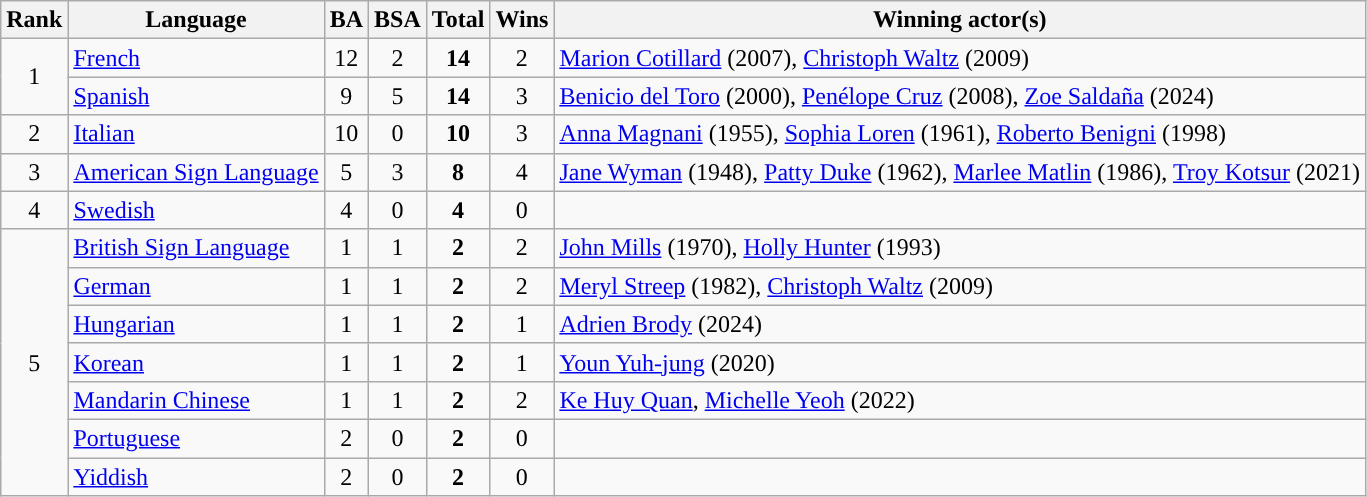<table class="sortable wikitable">
<tr>
<th style="width: 2em; text-align: center">Rank</th>
<th>Language</th>
<th>BA</th>
<th>BSA</th>
<th>Total</th>
<th>Wins</th>
<th>Winning actor(s)</th>
</tr>
<tr>
<td rowspan=2 align=center>1</td>
<td><a href='#'>French</a></td>
<td align=center>12</td>
<td align=center>2</td>
<td align=center><strong>14</strong></td>
<td align=center>2</td>
<td><a href='#'>Marion Cotillard</a> (2007), <a href='#'>Christoph Waltz</a> (2009)</td>
</tr>
<tr>
<td><a href='#'>Spanish</a></td>
<td align=center>9</td>
<td align=center>5</td>
<td align=center><strong>14</strong></td>
<td align=center>3</td>
<td><a href='#'>Benicio del Toro</a> (2000), <a href='#'>Penélope Cruz</a> (2008), <a href='#'>Zoe Saldaña</a> (2024)</td>
</tr>
<tr>
<td align=center>2</td>
<td><a href='#'>Italian</a></td>
<td align=center>10</td>
<td align=center>0</td>
<td align=center><strong>10</strong></td>
<td align=center>3</td>
<td><a href='#'>Anna Magnani</a> (1955), <a href='#'>Sophia Loren</a> (1961), <a href='#'>Roberto Benigni</a> (1998)</td>
</tr>
<tr>
<td align=center>3</td>
<td><a href='#'>American Sign Language</a></td>
<td align=center>5</td>
<td align=center>3</td>
<td align=center><strong>8</strong></td>
<td align=center>4</td>
<td><a href='#'>Jane Wyman</a> (1948), <a href='#'>Patty Duke</a> (1962), <a href='#'>Marlee Matlin</a> (1986), <a href='#'>Troy Kotsur</a> (2021)</td>
</tr>
<tr>
<td align=center>4</td>
<td><a href='#'>Swedish</a></td>
<td align=center>4</td>
<td align=center>0</td>
<td align=center><strong>4</strong></td>
<td align=center>0</td>
<td></td>
</tr>
<tr>
<td rowspan="7" align=center>5</td>
<td><a href='#'>British Sign Language</a></td>
<td align=center>1</td>
<td align=center>1</td>
<td align=center><strong>2</strong></td>
<td align=center>2</td>
<td><a href='#'>John Mills</a> (1970), <a href='#'>Holly Hunter</a> (1993)</td>
</tr>
<tr>
<td><a href='#'>German</a></td>
<td align=center>1</td>
<td align=center>1</td>
<td align=center><strong>2</strong></td>
<td align=center>2</td>
<td><a href='#'>Meryl Streep</a> (1982), <a href='#'>Christoph Waltz</a> (2009)</td>
</tr>
<tr>
<td><a href='#'>Hungarian</a></td>
<td align=center>1</td>
<td align=center>1</td>
<td align=center><strong>2</strong></td>
<td align=center>1</td>
<td><a href='#'>Adrien Brody</a> (2024)</td>
</tr>
<tr>
<td><a href='#'>Korean</a></td>
<td align=center>1</td>
<td align=center>1</td>
<td align=center><strong>2</strong></td>
<td align=center>1</td>
<td><a href='#'>Youn Yuh-jung</a> (2020)</td>
</tr>
<tr>
<td><a href='#'>Mandarin Chinese</a></td>
<td align=center>1</td>
<td align=center>1</td>
<td align=center><strong>2</strong></td>
<td align=center>2</td>
<td><a href='#'>Ke Huy Quan</a>, <a href='#'>Michelle Yeoh</a> (2022)</td>
</tr>
<tr>
<td><a href='#'>Portuguese</a></td>
<td align=center>2</td>
<td align=center>0</td>
<td align=center><strong>2</strong></td>
<td align=center>0</td>
<td></td>
</tr>
<tr>
<td><a href='#'>Yiddish</a></td>
<td align=center>2</td>
<td align=center>0</td>
<td align=center><strong>2</strong></td>
<td align=center>0</td>
<td></td>
</tr>
</table>
